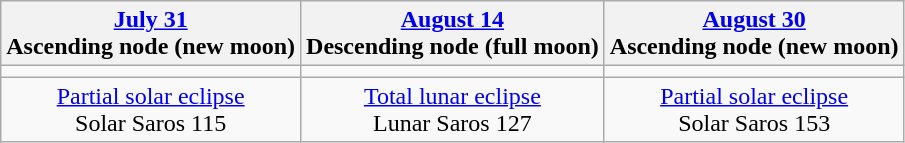<table class="wikitable">
<tr>
<th><a href='#'>July 31</a><br>Ascending node (new moon)</th>
<th><a href='#'>August 14</a><br>Descending node (full moon)</th>
<th><a href='#'>August 30</a><br>Ascending node (new moon)</th>
</tr>
<tr>
<td></td>
<td></td>
<td></td>
</tr>
<tr align=center>
<td><a href='#'>Partial solar eclipse</a><br>Solar Saros 115</td>
<td><a href='#'>Total lunar eclipse</a><br>Lunar Saros 127</td>
<td><a href='#'>Partial solar eclipse</a><br>Solar Saros 153</td>
</tr>
</table>
